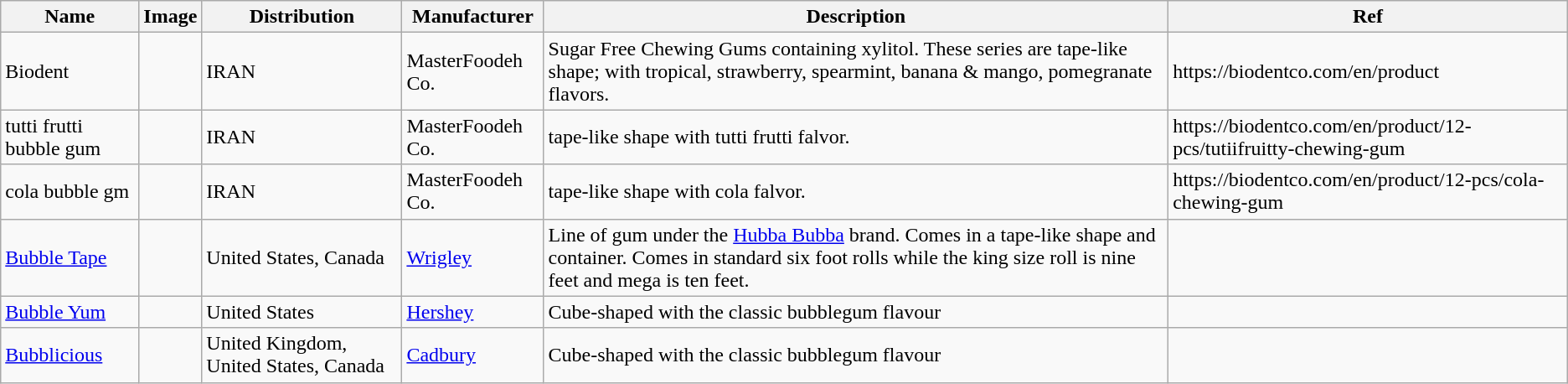<table class="wikitable sortable">
<tr>
<th>Name</th>
<th class="unsortable">Image</th>
<th>Distribution</th>
<th>Manufacturer</th>
<th>Description</th>
<th>Ref</th>
</tr>
<tr>
<td>Biodent</td>
<td></td>
<td>IRAN</td>
<td>MasterFoodeh Co.</td>
<td>Sugar Free Chewing Gums containing xylitol. These series are tape-like shape; with  tropical, strawberry, spearmint, banana & mango, pomegranate flavors.</td>
<td>https://biodentco.com/en/product</td>
</tr>
<tr>
<td>tutti frutti bubble gum</td>
<td></td>
<td>IRAN</td>
<td>MasterFoodeh Co.</td>
<td>tape-like shape with tutti frutti falvor.</td>
<td>https://biodentco.com/en/product/12-pcs/tutiifruitty-chewing-gum</td>
</tr>
<tr>
<td>cola bubble gm</td>
<td></td>
<td>IRAN</td>
<td>MasterFoodeh Co.</td>
<td>tape-like shape with cola falvor.</td>
<td>https://biodentco.com/en/product/12-pcs/cola-chewing-gum</td>
</tr>
<tr>
<td><a href='#'>Bubble Tape</a></td>
<td></td>
<td>United States, Canada</td>
<td><a href='#'>Wrigley</a></td>
<td>Line of gum under the <a href='#'>Hubba Bubba</a> brand.  Comes in a tape-like shape and container.  Comes in standard six foot rolls while the king size roll is nine feet and mega is ten feet.</td>
<td></td>
</tr>
<tr>
<td><a href='#'>Bubble Yum</a></td>
<td></td>
<td>United States</td>
<td><a href='#'>Hershey</a></td>
<td>Cube-shaped with the classic bubblegum flavour</td>
<td></td>
</tr>
<tr>
<td><a href='#'>Bubblicious</a></td>
<td></td>
<td>United Kingdom, United States, Canada</td>
<td><a href='#'>Cadbury</a></td>
<td>Cube-shaped with the classic bubblegum flavour</td>
<td></td>
</tr>
</table>
